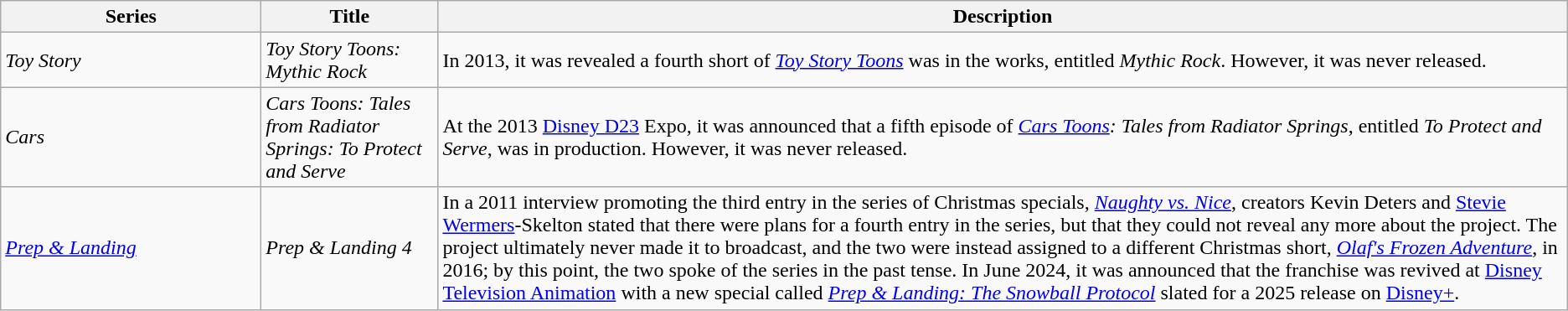<table class="wikitable">
<tr>
<th style="width:150pt;">Series</th>
<th style="width:100pt;">Title</th>
<th>Description</th>
</tr>
<tr>
<td><em>Toy Story</em></td>
<td><em>Toy Story Toons: Mythic Rock</em></td>
<td>In 2013, it was revealed a fourth short of <em><a href='#'>Toy Story Toons</a></em> was in the works, entitled <em>Mythic Rock</em>. However, it was never released.</td>
</tr>
<tr>
<td><em>Cars</em></td>
<td><em>Cars Toons: Tales from Radiator Springs: To Protect and Serve</em></td>
<td>At the 2013 <a href='#'>Disney D23</a> Expo, it was announced that a fifth episode of <em><a href='#'>Cars Toons</a>: Tales from Radiator Springs</em>, entitled <em>To Protect and Serve</em>, was in production. However, it was never released.</td>
</tr>
<tr>
<td><em><a href='#'>Prep & Landing</a></em></td>
<td><em>Prep & Landing 4</em></td>
<td>In a 2011 interview promoting the third entry in the series of Christmas specials, <em><a href='#'>Naughty vs. Nice</a></em>, creators Kevin Deters and <a href='#'>Stevie Wermers</a>-Skelton stated that there were plans for a fourth entry in the series, but that they could not reveal any more about the project. The project ultimately never made it to broadcast, and the two were instead assigned to a different Christmas short, <em><a href='#'>Olaf's Frozen Adventure</a></em>, in 2016; by this point, the two spoke of the series in the past tense. In June 2024, it was announced that the franchise was revived at <a href='#'>Disney Television Animation</a> with a new special called <em><a href='#'>Prep & Landing: The Snowball Protocol</a></em> slated for a 2025 release on <a href='#'>Disney+</a>.</td>
</tr>
</table>
